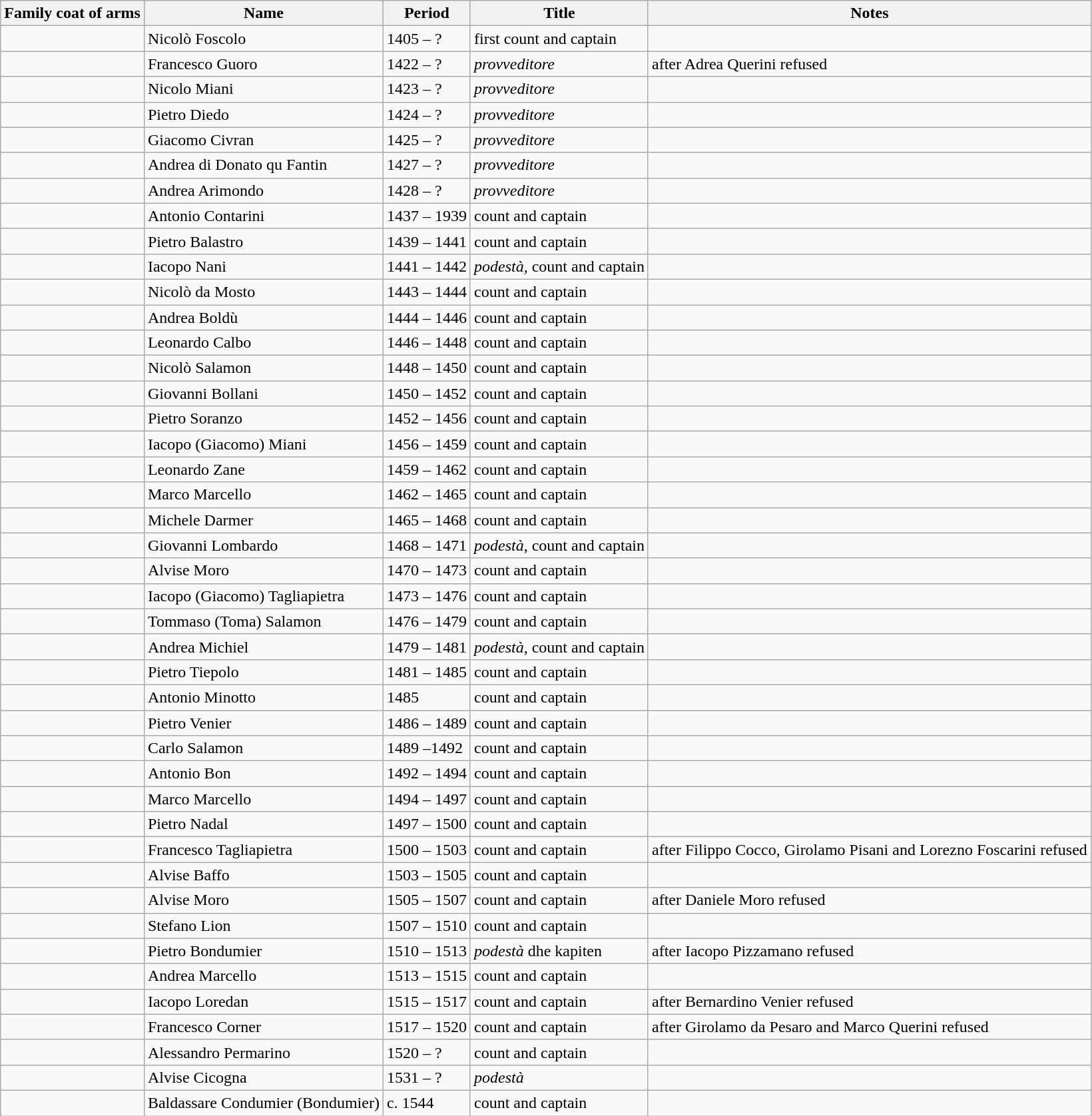<table class="wikitable">
<tr>
<th>Family coat of arms</th>
<th>Name</th>
<th>Period</th>
<th>Title</th>
<th>Notes</th>
</tr>
<tr>
<td></td>
<td>Nicolò Foscolo</td>
<td>1405 – ?</td>
<td>first count and captain</td>
<td></td>
</tr>
<tr>
<td></td>
<td>Francesco Guoro</td>
<td>1422 – ?</td>
<td><em>provveditore</em></td>
<td>after Adrea Querini refused</td>
</tr>
<tr>
<td></td>
<td>Nicolo Miani</td>
<td>1423 – ?</td>
<td><em>provveditore</em></td>
<td></td>
</tr>
<tr>
<td></td>
<td>Pietro Diedo</td>
<td>1424 – ?</td>
<td><em>provveditore</em></td>
<td></td>
</tr>
<tr>
<td></td>
<td>Giacomo Civran</td>
<td>1425 – ?</td>
<td><em>provveditore</em></td>
<td></td>
</tr>
<tr>
<td></td>
<td>Andrea di Donato qu Fantin</td>
<td>1427 – ?</td>
<td><em>provveditore</em></td>
<td></td>
</tr>
<tr>
<td></td>
<td>Andrea Arimondo</td>
<td>1428 – ?</td>
<td><em>provveditore</em></td>
<td></td>
</tr>
<tr>
<td></td>
<td>Antonio Contarini</td>
<td>1437 – 1939</td>
<td>count and captain</td>
<td></td>
</tr>
<tr>
<td></td>
<td>Pietro Balastro</td>
<td>1439 – 1441</td>
<td>count and captain</td>
<td></td>
</tr>
<tr>
<td></td>
<td>Iacopo Nani</td>
<td>1441 – 1442</td>
<td><em>podestà,</em> count and captain</td>
<td></td>
</tr>
<tr>
<td></td>
<td>Nicolò da Mosto</td>
<td>1443 – 1444</td>
<td>count and captain</td>
<td></td>
</tr>
<tr>
<td></td>
<td>Andrea Boldù</td>
<td>1444 – 1446</td>
<td>count and captain</td>
<td></td>
</tr>
<tr>
<td></td>
<td>Leonardo Calbo</td>
<td>1446 – 1448</td>
<td>count and captain</td>
<td></td>
</tr>
<tr>
<td></td>
<td>Nicolò Salamon</td>
<td>1448 – 1450</td>
<td>count and captain</td>
<td></td>
</tr>
<tr>
<td></td>
<td>Giovanni Bollani</td>
<td>1450 – 1452</td>
<td>count and captain</td>
<td></td>
</tr>
<tr>
<td></td>
<td>Pietro Soranzo</td>
<td>1452 – 1456</td>
<td>count and captain</td>
<td></td>
</tr>
<tr>
<td></td>
<td>Iacopo (Giacomo) Miani</td>
<td>1456 – 1459</td>
<td>count and captain<em></em></td>
<td></td>
</tr>
<tr>
<td></td>
<td>Leonardo Zane</td>
<td>1459 – 1462</td>
<td>count and captain</td>
<td></td>
</tr>
<tr>
<td></td>
<td>Marco Marcello</td>
<td>1462 – 1465</td>
<td>count and captain<em></em></td>
<td></td>
</tr>
<tr>
<td></td>
<td>Michele Darmer</td>
<td>1465 – 1468</td>
<td>count and captain</td>
<td></td>
</tr>
<tr>
<td></td>
<td>Giovanni Lombardo</td>
<td>1468 – 1471</td>
<td><em>podestà</em>, count and captain</td>
<td></td>
</tr>
<tr>
<td></td>
<td>Alvise Moro</td>
<td>1470 – 1473</td>
<td>count and captain</td>
<td></td>
</tr>
<tr>
<td></td>
<td>Iacopo (Giacomo) Tagliapietra</td>
<td>1473 – 1476</td>
<td>count and captain</td>
<td></td>
</tr>
<tr>
<td></td>
<td>Tommaso (Toma) Salamon</td>
<td>1476 – 1479</td>
<td>count and captain</td>
<td></td>
</tr>
<tr>
<td></td>
<td>Andrea Michiel</td>
<td>1479 – 1481</td>
<td><em>podestà</em>, count and captain</td>
<td></td>
</tr>
<tr>
<td></td>
<td>Pietro Tiepolo</td>
<td>1481 – 1485</td>
<td>count and captain</td>
<td></td>
</tr>
<tr>
<td></td>
<td>Antonio Minotto</td>
<td>1485</td>
<td>count and captain</td>
<td></td>
</tr>
<tr>
<td></td>
<td>Pietro Venier</td>
<td>1486 – 1489</td>
<td>count and captain</td>
<td></td>
</tr>
<tr>
<td></td>
<td>Carlo Salamon</td>
<td>1489 –1492</td>
<td>count and captain</td>
<td></td>
</tr>
<tr>
<td></td>
<td>Antonio Bon</td>
<td>1492 – 1494</td>
<td>count and captain</td>
<td></td>
</tr>
<tr>
<td></td>
<td>Marco Marcello</td>
<td>1494 – 1497</td>
<td>count and captain</td>
<td></td>
</tr>
<tr>
<td></td>
<td>Pietro Nadal</td>
<td>1497 – 1500</td>
<td>count and captain</td>
<td></td>
</tr>
<tr>
<td></td>
<td>Francesco Tagliapietra</td>
<td>1500 – 1503</td>
<td>count and captain</td>
<td>after Filippo Cocco, Girolamo Pisani and Lorezno Foscarini refused<em></em></td>
</tr>
<tr>
<td></td>
<td>Alvise Baffo</td>
<td>1503 – 1505</td>
<td>count and captain</td>
<td></td>
</tr>
<tr>
<td></td>
<td>Alvise Moro</td>
<td>1505 – 1507</td>
<td>count and captain</td>
<td>after Daniele Moro refused</td>
</tr>
<tr>
<td></td>
<td>Stefano Lion</td>
<td>1507 – 1510</td>
<td>count and captain</td>
<td></td>
</tr>
<tr>
<td></td>
<td>Pietro Bondumier</td>
<td>1510 – 1513</td>
<td><em>podestà</em> dhe kapiten</td>
<td>after Iacopo Pizzamano refused</td>
</tr>
<tr>
<td></td>
<td>Andrea Marcello</td>
<td>1513 – 1515</td>
<td>count and captain</td>
<td></td>
</tr>
<tr>
<td></td>
<td>Iacopo Loredan</td>
<td>1515 – 1517</td>
<td>count and captain</td>
<td>after Bernardino Venier refused<em></em></td>
</tr>
<tr>
<td></td>
<td>Francesco Corner</td>
<td>1517 – 1520</td>
<td>count and captain</td>
<td>after Girolamo da Pesaro and Marco Querini refused<em></em></td>
</tr>
<tr>
<td></td>
<td>Alessandro Permarino</td>
<td>1520 – ?</td>
<td>count and captain<em></em></td>
<td></td>
</tr>
<tr>
<td></td>
<td>Alvise Cicogna</td>
<td>1531 – ?</td>
<td><em>podestà</em></td>
<td></td>
</tr>
<tr>
<td></td>
<td>Baldassare Condumier (Bondumier)</td>
<td>c. 1544</td>
<td>count and captain</td>
<td></td>
</tr>
</table>
